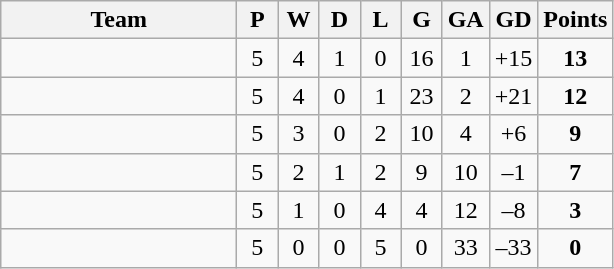<table class="wikitable" style="text-align:center;">
<tr>
<th width=150>Team</th>
<th width=20>P</th>
<th width=20>W</th>
<th width=20>D</th>
<th width=20>L</th>
<th width=20>G</th>
<th width=20>GA</th>
<th width=20>GD</th>
<th width=20>Points</th>
</tr>
<tr>
<td align="left"></td>
<td>5</td>
<td>4</td>
<td>1</td>
<td>0</td>
<td>16</td>
<td>1</td>
<td>+15</td>
<td><strong>13</strong></td>
</tr>
<tr>
<td align="left"></td>
<td>5</td>
<td>4</td>
<td>0</td>
<td>1</td>
<td>23</td>
<td>2</td>
<td>+21</td>
<td><strong>12</strong></td>
</tr>
<tr>
<td align="left"></td>
<td>5</td>
<td>3</td>
<td>0</td>
<td>2</td>
<td>10</td>
<td>4</td>
<td>+6</td>
<td><strong>9</strong></td>
</tr>
<tr>
<td align="left"></td>
<td>5</td>
<td>2</td>
<td>1</td>
<td>2</td>
<td>9</td>
<td>10</td>
<td>–1</td>
<td><strong>7</strong></td>
</tr>
<tr>
<td align="left"></td>
<td>5</td>
<td>1</td>
<td>0</td>
<td>4</td>
<td>4</td>
<td>12</td>
<td>–8</td>
<td><strong>3</strong></td>
</tr>
<tr>
<td align="left"></td>
<td>5</td>
<td>0</td>
<td>0</td>
<td>5</td>
<td>0</td>
<td>33</td>
<td>–33</td>
<td><strong>0</strong></td>
</tr>
</table>
